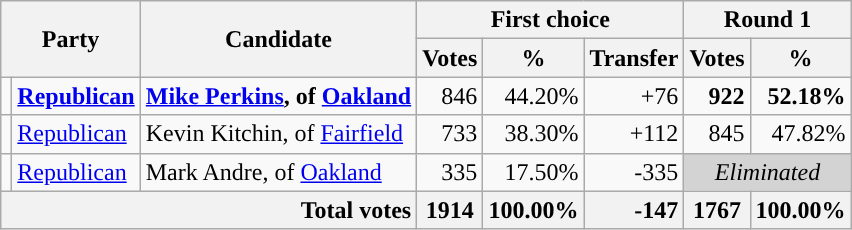<table class="wikitable">
<tr>
<th colspan=2 rowspan=2>Party</th>
<th rowspan=2>Candidate</th>
<th colspan=3>First choice</th>
<th colspan=2>Round 1</th>
</tr>
<tr>
<th>Votes</th>
<th>%</th>
<th>Transfer</th>
<th>Votes</th>
<th>%</th>
</tr>
<tr style="text-align:right;">
<td style="background-color:"></td>
<td style="text-align:left;"><strong><a href='#'>Republican</a></strong></td>
<td style="text-align:left;"><strong><a href='#'>Mike Perkins</a>, of <a href='#'>Oakland</a></strong></td>
<td>846</td>
<td>44.20%</td>
<td>+76</td>
<td><strong>922</strong></td>
<td><strong>52.18%</strong></td>
</tr>
<tr style="text-align:right;">
<td style="background-color:"></td>
<td style="text-align:left;"><a href='#'>Republican</a></td>
<td style="text-align:left;">Kevin Kitchin, of <a href='#'>Fairfield</a></td>
<td>733</td>
<td>38.30%</td>
<td>+112</td>
<td>845</td>
<td>47.82%</td>
</tr>
<tr style="text-align:right;">
<td style="background-color:"></td>
<td style="text-align:left;"><a href='#'>Republican</a></td>
<td style="text-align:left;">Mark Andre, of <a href='#'>Oakland</a></td>
<td>335</td>
<td>17.50%</td>
<td>-335</td>
<td colspan=2 style="background:lightgrey; text-align:center;"><em>Eliminated</em></td>
</tr>
<tr style="background-color:#F6F6F6">
<th colspan=3 style="text-align:right;">Total votes</th>
<th>1914</th>
<th>100.00%</th>
<th style="text-align:right;">-147</th>
<th>1767</th>
<th>100.00%</th>
</tr>
</table>
